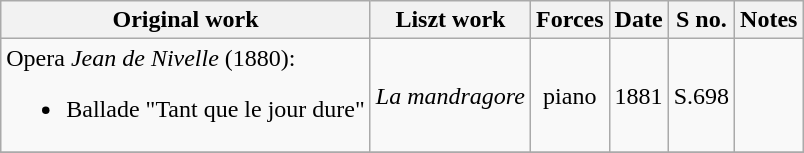<table class="wikitable">
<tr>
<th>Original work</th>
<th>Liszt work</th>
<th>Forces</th>
<th>Date</th>
<th>S no.</th>
<th>Notes</th>
</tr>
<tr>
<td>Opera <em>Jean de Nivelle</em> (1880):<br><ul><li>Ballade "Tant que le jour dure"</li></ul></td>
<td><em>La mandragore</em></td>
<td style="text-align: center">piano</td>
<td>1881</td>
<td>S.698</td>
<td></td>
</tr>
<tr>
</tr>
</table>
